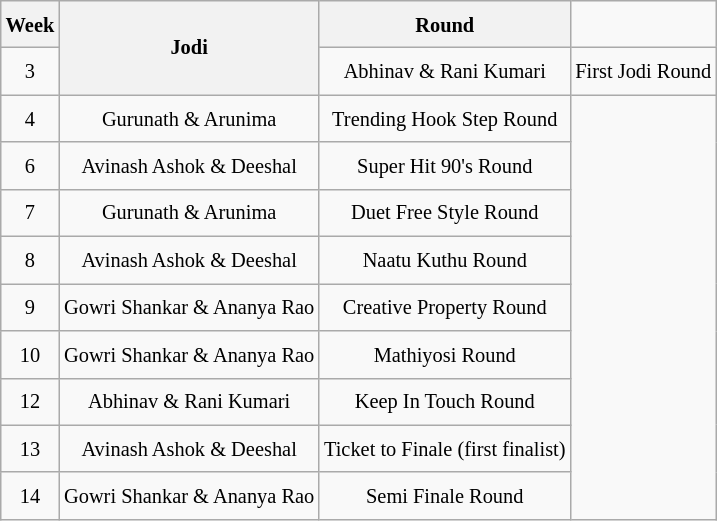<table class = "wikitable sortable" style=" text-align:center; font-size:85%;  line-height:25px; width:auto;">
<tr>
<th colspan="1">Week</th>
<th rowspan="2">Jodi</th>
<th colspan="1">Round</th>
</tr>
<tr>
<td>3</td>
<td>Abhinav & Rani Kumari</td>
<td>First Jodi Round</td>
</tr>
<tr>
<td>4</td>
<td>Gurunath & Arunima</td>
<td>Trending Hook Step Round</td>
</tr>
<tr>
<td>6</td>
<td>Avinash Ashok & Deeshal</td>
<td>Super Hit 90's Round</td>
</tr>
<tr>
<td>7</td>
<td>Gurunath & Arunima</td>
<td>Duet Free Style Round</td>
</tr>
<tr>
<td>8</td>
<td>Avinash Ashok & Deeshal</td>
<td>Naatu Kuthu Round</td>
</tr>
<tr>
<td>9</td>
<td>Gowri Shankar & Ananya Rao</td>
<td>Creative Property Round</td>
</tr>
<tr>
<td>10</td>
<td>Gowri Shankar & Ananya Rao</td>
<td>Mathiyosi Round</td>
</tr>
<tr>
<td>12</td>
<td>Abhinav & Rani Kumari</td>
<td>Keep In Touch Round</td>
</tr>
<tr>
<td>13</td>
<td>Avinash Ashok & Deeshal</td>
<td>Ticket to Finale (first finalist)</td>
</tr>
<tr>
<td>14</td>
<td>Gowri Shankar & Ananya Rao</td>
<td>Semi Finale Round</td>
</tr>
</table>
